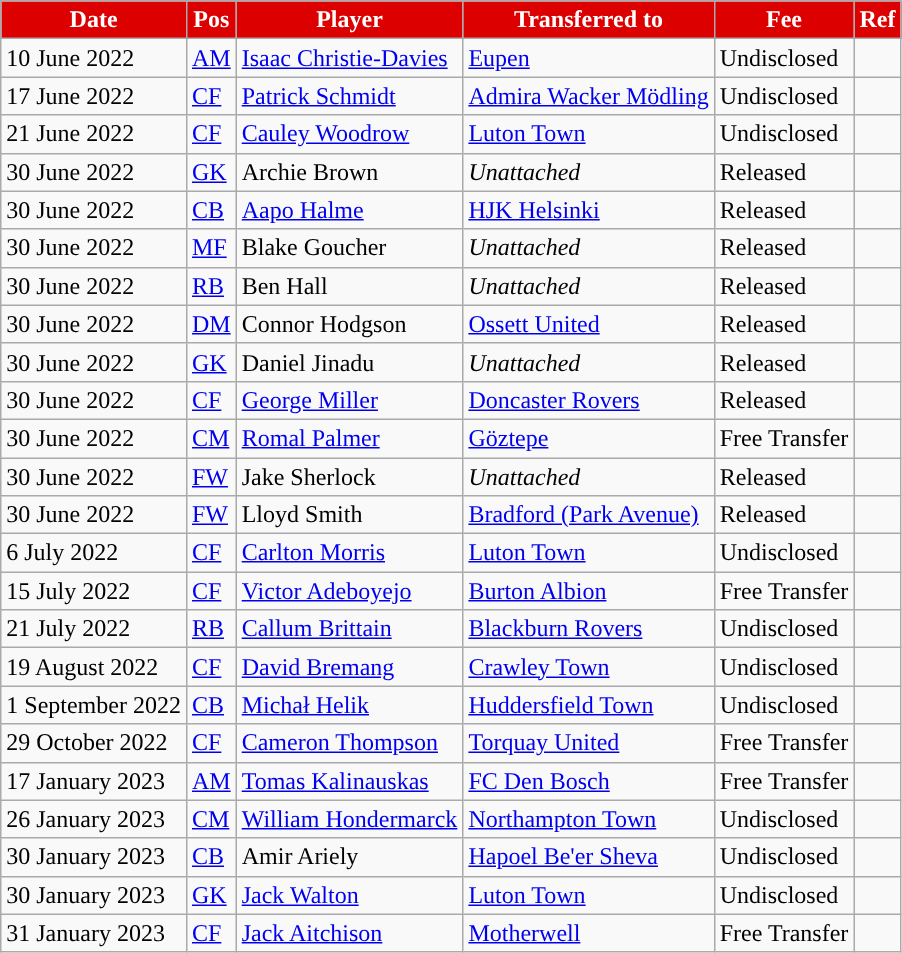<table class="wikitable plainrowheaders sortable">
<tr>
<th style="background:#dd0000; color:#ffffff; ">Date</th>
<th style="background:#dd0000; color:#ffffff; ">Pos</th>
<th style="background:#dd0000; color:#ffffff; ">Player</th>
<th style="background:#dd0000; color:#ffffff; ">Transferred to</th>
<th style="background:#dd0000; color:#ffffff; ">Fee</th>
<th style="background:#dd0000; color:#ffffff; ">Ref</th>
</tr>
<tr>
<td>10 June 2022</td>
<td><a href='#'>AM</a></td>
<td> <a href='#'>Isaac Christie-Davies</a></td>
<td> <a href='#'>Eupen</a></td>
<td>Undisclosed</td>
<td></td>
</tr>
<tr>
<td>17 June 2022</td>
<td><a href='#'>CF</a></td>
<td> <a href='#'>Patrick Schmidt</a></td>
<td> <a href='#'>Admira Wacker Mödling</a></td>
<td>Undisclosed</td>
<td></td>
</tr>
<tr>
<td>21 June 2022</td>
<td><a href='#'>CF</a></td>
<td> <a href='#'>Cauley Woodrow</a></td>
<td> <a href='#'>Luton Town</a></td>
<td>Undisclosed</td>
<td></td>
</tr>
<tr>
<td>30 June 2022</td>
<td><a href='#'>GK</a></td>
<td> Archie Brown</td>
<td> <em>Unattached</em></td>
<td>Released</td>
<td></td>
</tr>
<tr>
<td>30 June 2022</td>
<td><a href='#'>CB</a></td>
<td> <a href='#'>Aapo Halme</a></td>
<td> <a href='#'>HJK Helsinki</a></td>
<td>Released</td>
<td></td>
</tr>
<tr>
<td>30 June 2022</td>
<td><a href='#'>MF</a></td>
<td> Blake Goucher</td>
<td> <em>Unattached</em></td>
<td>Released</td>
<td></td>
</tr>
<tr>
<td>30 June 2022</td>
<td><a href='#'>RB</a></td>
<td> Ben Hall</td>
<td> <em>Unattached</em></td>
<td>Released</td>
<td></td>
</tr>
<tr>
<td>30 June 2022</td>
<td><a href='#'>DM</a></td>
<td> Connor Hodgson</td>
<td> <a href='#'>Ossett United</a></td>
<td>Released</td>
<td></td>
</tr>
<tr>
<td>30 June 2022</td>
<td><a href='#'>GK</a></td>
<td> Daniel Jinadu</td>
<td> <em>Unattached</em></td>
<td>Released</td>
<td></td>
</tr>
<tr>
<td>30 June 2022</td>
<td><a href='#'>CF</a></td>
<td> <a href='#'>George Miller</a></td>
<td> <a href='#'>Doncaster Rovers</a></td>
<td>Released</td>
<td></td>
</tr>
<tr>
<td>30 June 2022</td>
<td><a href='#'>CM</a></td>
<td> <a href='#'>Romal Palmer</a></td>
<td> <a href='#'>Göztepe</a></td>
<td>Free Transfer</td>
<td></td>
</tr>
<tr>
<td>30 June 2022</td>
<td><a href='#'>FW</a></td>
<td> Jake Sherlock</td>
<td> <em>Unattached</em></td>
<td>Released</td>
<td></td>
</tr>
<tr>
<td>30 June 2022</td>
<td><a href='#'>FW</a></td>
<td> Lloyd Smith</td>
<td> <a href='#'>Bradford (Park Avenue)</a></td>
<td>Released</td>
<td></td>
</tr>
<tr>
<td>6 July 2022</td>
<td><a href='#'>CF</a></td>
<td> <a href='#'>Carlton Morris</a></td>
<td> <a href='#'>Luton Town</a></td>
<td>Undisclosed</td>
<td></td>
</tr>
<tr>
<td>15 July 2022</td>
<td><a href='#'>CF</a></td>
<td> <a href='#'>Victor Adeboyejo</a></td>
<td> <a href='#'>Burton Albion</a></td>
<td>Free Transfer</td>
<td></td>
</tr>
<tr>
<td>21 July 2022</td>
<td><a href='#'>RB</a></td>
<td> <a href='#'>Callum Brittain</a></td>
<td> <a href='#'>Blackburn Rovers</a></td>
<td>Undisclosed</td>
<td></td>
</tr>
<tr>
<td>19 August 2022</td>
<td><a href='#'>CF</a></td>
<td> <a href='#'>David Bremang</a></td>
<td> <a href='#'>Crawley Town</a></td>
<td>Undisclosed</td>
<td></td>
</tr>
<tr>
<td>1 September 2022</td>
<td><a href='#'>CB</a></td>
<td> <a href='#'>Michał Helik</a></td>
<td> <a href='#'>Huddersfield Town</a></td>
<td>Undisclosed</td>
<td></td>
</tr>
<tr>
<td>29 October 2022</td>
<td><a href='#'>CF</a></td>
<td> <a href='#'>Cameron Thompson</a></td>
<td> <a href='#'>Torquay United</a></td>
<td>Free Transfer</td>
<td></td>
</tr>
<tr>
<td>17 January 2023</td>
<td><a href='#'>AM</a></td>
<td> <a href='#'>Tomas Kalinauskas</a></td>
<td> <a href='#'>FC Den Bosch</a></td>
<td>Free Transfer</td>
<td></td>
</tr>
<tr>
<td>26 January 2023</td>
<td><a href='#'>CM</a></td>
<td> <a href='#'>William Hondermarck</a></td>
<td> <a href='#'>Northampton Town</a></td>
<td>Undisclosed</td>
<td></td>
</tr>
<tr>
<td>30 January 2023</td>
<td><a href='#'>CB</a></td>
<td> Amir Ariely</td>
<td> <a href='#'>Hapoel Be'er Sheva</a></td>
<td>Undisclosed</td>
<td></td>
</tr>
<tr>
<td>30 January 2023</td>
<td><a href='#'>GK</a></td>
<td> <a href='#'>Jack Walton</a></td>
<td> <a href='#'>Luton Town</a></td>
<td>Undisclosed</td>
<td></td>
</tr>
<tr>
<td>31 January 2023</td>
<td><a href='#'>CF</a></td>
<td> <a href='#'>Jack Aitchison</a></td>
<td> <a href='#'>Motherwell</a></td>
<td>Free Transfer</td>
<td></td>
</tr>
</table>
